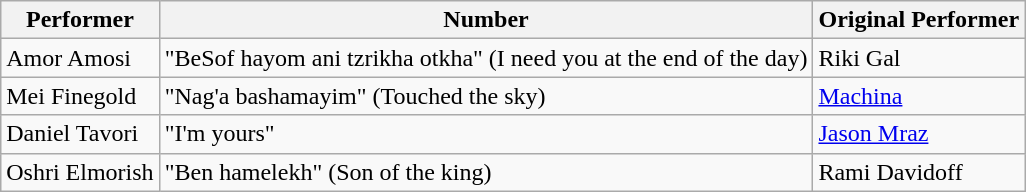<table class="wikitable">
<tr>
<th>Performer</th>
<th>Number</th>
<th>Original Performer</th>
</tr>
<tr>
<td>Amor Amosi</td>
<td>"BeSof hayom ani tzrikha otkha" (I need you at the end of the day)</td>
<td>Riki Gal</td>
</tr>
<tr>
<td>Mei Finegold</td>
<td>"Nag'a bashamayim" (Touched the sky)</td>
<td><a href='#'>Machina</a></td>
</tr>
<tr>
<td>Daniel Tavori</td>
<td>"I'm yours"</td>
<td><a href='#'>Jason Mraz</a></td>
</tr>
<tr>
<td>Oshri Elmorish</td>
<td>"Ben hamelekh" (Son of the king)</td>
<td>Rami Davidoff</td>
</tr>
</table>
